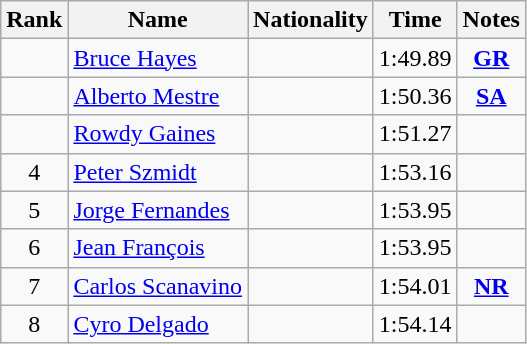<table class="wikitable sortable" style="text-align:center">
<tr>
<th>Rank</th>
<th>Name</th>
<th>Nationality</th>
<th>Time</th>
<th>Notes</th>
</tr>
<tr>
<td></td>
<td align=left><a href='#'>Bruce Hayes</a></td>
<td align=left></td>
<td>1:49.89</td>
<td><strong><a href='#'>GR</a></strong></td>
</tr>
<tr>
<td></td>
<td align=left><a href='#'>Alberto Mestre</a></td>
<td align=left></td>
<td>1:50.36</td>
<td><strong><a href='#'>SA</a></strong></td>
</tr>
<tr>
<td></td>
<td align=left><a href='#'>Rowdy Gaines</a></td>
<td align=left></td>
<td>1:51.27</td>
<td></td>
</tr>
<tr>
<td>4</td>
<td align=left><a href='#'>Peter Szmidt</a></td>
<td align=left></td>
<td>1:53.16</td>
<td></td>
</tr>
<tr>
<td>5</td>
<td align=left><a href='#'>Jorge Fernandes</a></td>
<td align=left></td>
<td>1:53.95</td>
<td></td>
</tr>
<tr>
<td>6</td>
<td align=left><a href='#'>Jean François</a></td>
<td align=left></td>
<td>1:53.95</td>
<td></td>
</tr>
<tr>
<td>7</td>
<td align=left><a href='#'>Carlos Scanavino</a></td>
<td align=left></td>
<td>1:54.01</td>
<td><strong><a href='#'>NR</a></strong></td>
</tr>
<tr>
<td>8</td>
<td align=left><a href='#'>Cyro Delgado</a></td>
<td align=left></td>
<td>1:54.14</td>
<td></td>
</tr>
</table>
